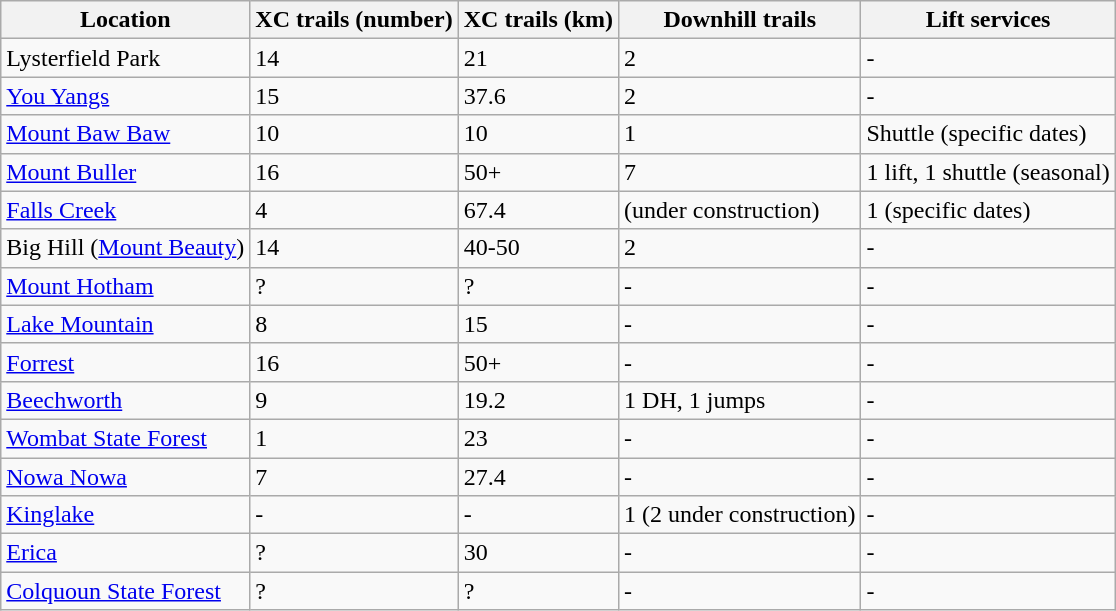<table border="1" class="wikitable">
<tr>
<th>Location</th>
<th>XC trails (number)</th>
<th>XC trails (km)</th>
<th>Downhill trails</th>
<th>Lift services</th>
</tr>
<tr>
<td>Lysterfield Park</td>
<td>14</td>
<td>21</td>
<td>2</td>
<td>-</td>
</tr>
<tr>
<td><a href='#'>You Yangs</a></td>
<td>15</td>
<td>37.6</td>
<td>2</td>
<td>-</td>
</tr>
<tr>
<td><a href='#'>Mount Baw Baw</a></td>
<td>10</td>
<td>10</td>
<td>1</td>
<td>Shuttle (specific dates)</td>
</tr>
<tr>
<td><a href='#'>Mount Buller</a></td>
<td>16</td>
<td>50+</td>
<td>7</td>
<td>1 lift, 1 shuttle (seasonal)</td>
</tr>
<tr>
<td><a href='#'>Falls Creek</a></td>
<td>4</td>
<td>67.4</td>
<td>(under construction)</td>
<td>1 (specific dates)</td>
</tr>
<tr>
<td>Big Hill (<a href='#'>Mount Beauty</a>)</td>
<td>14</td>
<td>40-50</td>
<td>2</td>
<td>-</td>
</tr>
<tr>
<td><a href='#'>Mount Hotham</a></td>
<td>?</td>
<td>?</td>
<td>-</td>
<td>-</td>
</tr>
<tr>
<td><a href='#'>Lake Mountain</a></td>
<td>8</td>
<td>15</td>
<td>-</td>
<td>-</td>
</tr>
<tr>
<td><a href='#'>Forrest</a></td>
<td>16</td>
<td>50+</td>
<td>-</td>
<td>-</td>
</tr>
<tr>
<td><a href='#'>Beechworth</a></td>
<td>9</td>
<td>19.2</td>
<td>1 DH, 1 jumps</td>
<td>-</td>
</tr>
<tr>
<td><a href='#'>Wombat State Forest</a></td>
<td>1</td>
<td>23</td>
<td>-</td>
<td>-</td>
</tr>
<tr>
<td><a href='#'>Nowa Nowa</a></td>
<td>7</td>
<td>27.4</td>
<td>-</td>
<td>-</td>
</tr>
<tr>
<td><a href='#'>Kinglake</a></td>
<td>-</td>
<td>-</td>
<td>1 (2 under construction)</td>
<td>-</td>
</tr>
<tr>
<td><a href='#'>Erica</a></td>
<td>?</td>
<td>30</td>
<td>-</td>
<td>-</td>
</tr>
<tr>
<td><a href='#'>Colquoun State Forest</a></td>
<td>?</td>
<td>?</td>
<td>-</td>
<td>-</td>
</tr>
</table>
